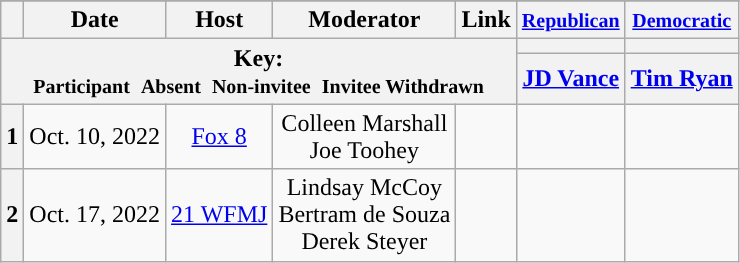<table class="wikitable" style="text-align:center;">
<tr style="font-size:small;">
</tr>
<tr>
<th scope="col"></th>
<th scope="col">Date</th>
<th scope="col">Host</th>
<th scope="col">Moderator</th>
<th scope="col">Link</th>
<th scope="col"><small><a href='#'>Republican</a></small></th>
<th scope="col"><small><a href='#'>Democratic</a></small></th>
</tr>
<tr>
<th colspan="5" rowspan="2">Key:<br> <small>Participant </small>  <small>Absent </small>  <small>Non-invitee </small>  <small>Invitee  Withdrawn</small></th>
<th scope="col" style="background:"></th>
<th scope="col" style="background:"></th>
</tr>
<tr>
<th scope="col"><a href='#'>JD Vance</a></th>
<th scope="col"><a href='#'>Tim Ryan</a></th>
</tr>
<tr>
<th scope="row">1</th>
<td style="white-space:nowrap;">Oct. 10, 2022</td>
<td style="white-space:nowrap;"><a href='#'>Fox 8</a></td>
<td style="white-space:nowrap;">Colleen Marshall<br>Joe Toohey</td>
<td style="white-space:nowrap;"></td>
<td></td>
<td></td>
</tr>
<tr>
<th scope="row">2</th>
<td style="white-space:nowrap;">Oct. 17, 2022</td>
<td style="white-space:nowrap;"><a href='#'>21 WFMJ</a></td>
<td style="white-space:nowrap;">Lindsay McCoy<br>Bertram de Souza<br>Derek Steyer</td>
<td style="white-space:nowrap;"></td>
<td></td>
<td></td>
</tr>
</table>
